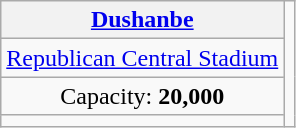<table class="wikitable" style="text-align:center">
<tr>
<th><a href='#'>Dushanbe</a></th>
<td rowspan=4></td>
</tr>
<tr>
<td><a href='#'>Republican Central Stadium</a></td>
</tr>
<tr>
<td>Capacity: <strong>20,000</strong></td>
</tr>
<tr>
<td></td>
</tr>
</table>
